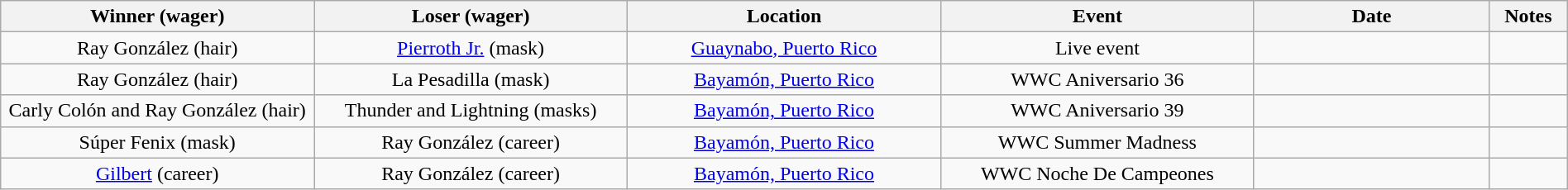<table class="wikitable sortable" width=100%  style="text-align: center">
<tr>
<th width=20% scope="col">Winner (wager)</th>
<th width=20% scope="col">Loser (wager)</th>
<th width=20% scope="col">Location</th>
<th width=20% scope="col">Event</th>
<th width=15% scope="col">Date</th>
<th class="unsortable" width=5% scope="col">Notes</th>
</tr>
<tr>
<td>Ray González (hair)</td>
<td><a href='#'>Pierroth Jr.</a> (mask)</td>
<td><a href='#'>Guaynabo, Puerto Rico</a></td>
<td>Live event</td>
<td></td>
<td></td>
</tr>
<tr>
<td>Ray González (hair)</td>
<td>La Pesadilla (mask)</td>
<td><a href='#'>Bayamón, Puerto Rico</a></td>
<td>WWC Aniversario 36</td>
<td></td>
<td></td>
</tr>
<tr>
<td>Carly Colón and Ray González (hair)</td>
<td>Thunder and Lightning (masks)</td>
<td><a href='#'>Bayamón, Puerto Rico</a></td>
<td>WWC Aniversario 39</td>
<td></td>
<td></td>
</tr>
<tr>
<td>Súper Fenix (mask)</td>
<td>Ray González (career)</td>
<td><a href='#'>Bayamón, Puerto Rico</a></td>
<td>WWC Summer Madness</td>
<td></td>
<td></td>
</tr>
<tr>
<td><a href='#'>Gilbert</a> (career)</td>
<td>Ray González (career)</td>
<td><a href='#'>Bayamón, Puerto Rico</a></td>
<td>WWC Noche De Campeones</td>
<td></td>
<td></td>
</tr>
</table>
